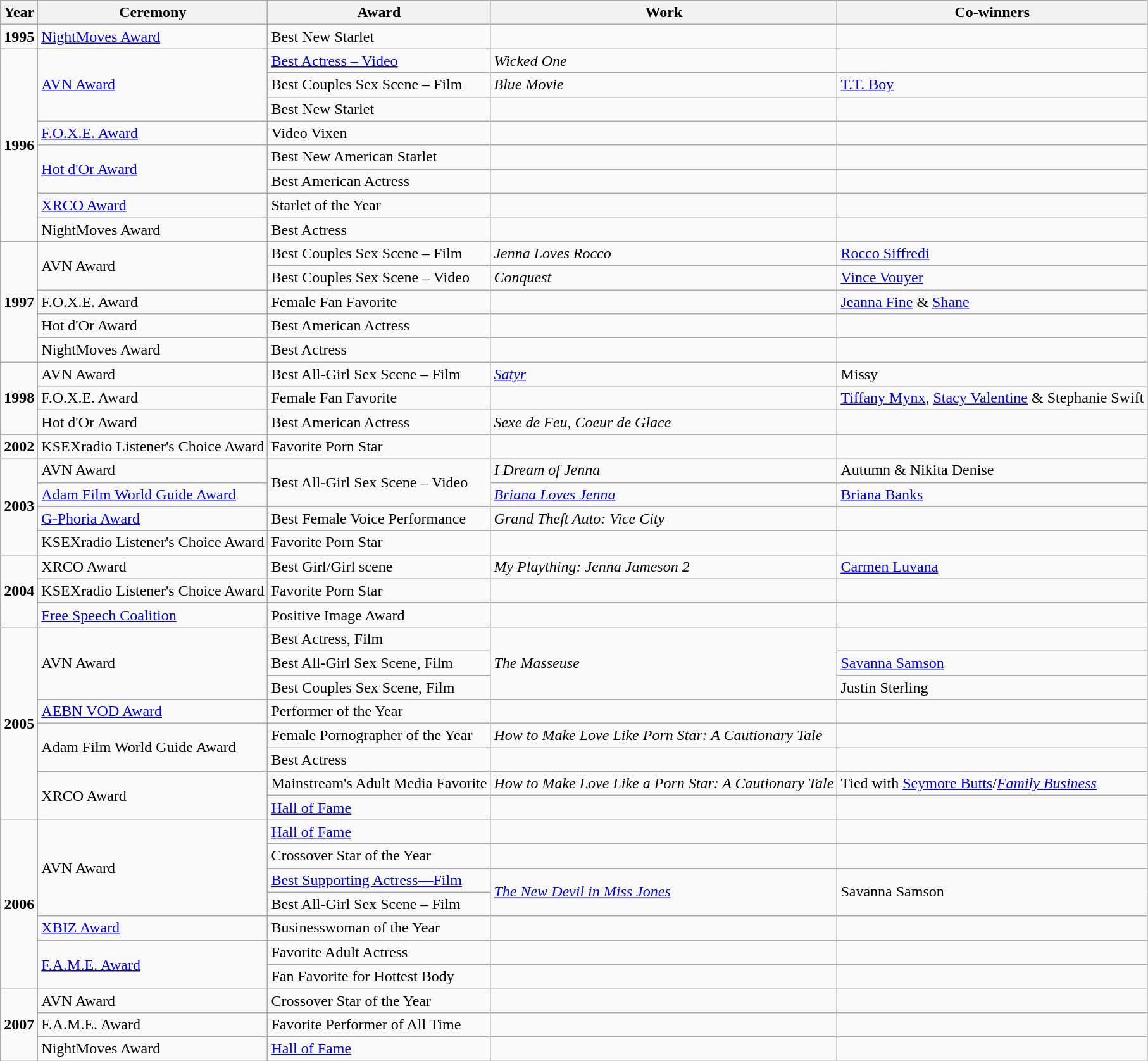<table class="wikitable">
<tr>
<th>Year</th>
<th>Ceremony</th>
<th>Award</th>
<th>Work</th>
<th>Co-winners</th>
</tr>
<tr>
<td><strong>1995</strong></td>
<td><a href='#'>NightMoves Award</a></td>
<td>Best New Starlet</td>
<td></td>
<td></td>
</tr>
<tr>
<td rowspan="8"><strong>1996</strong></td>
<td rowspan="3"><a href='#'>AVN Award</a></td>
<td><a href='#'>Best Actress – Video</a></td>
<td><em>Wicked One</em></td>
<td></td>
</tr>
<tr>
<td>Best Couples Sex Scene – Film</td>
<td><em>Blue Movie</em></td>
<td><a href='#'>T.T. Boy</a></td>
</tr>
<tr>
<td>Best New Starlet</td>
<td></td>
<td></td>
</tr>
<tr>
<td><a href='#'>F.O.X.E. Award</a></td>
<td>Video Vixen</td>
<td></td>
<td></td>
</tr>
<tr>
<td rowspan="2"><a href='#'>Hot d'Or Award</a></td>
<td>Best New American Starlet</td>
<td></td>
<td></td>
</tr>
<tr>
<td>Best American Actress</td>
<td></td>
<td></td>
</tr>
<tr>
<td><a href='#'>XRCO Award</a></td>
<td>Starlet of the Year</td>
<td></td>
<td></td>
</tr>
<tr>
<td>NightMoves Award</td>
<td>Best Actress</td>
<td></td>
<td></td>
</tr>
<tr>
<td rowspan="5"><strong>1997</strong></td>
<td rowspan="2">AVN Award</td>
<td>Best Couples Sex Scene – Film</td>
<td><em>Jenna Loves Rocco</em></td>
<td><a href='#'>Rocco Siffredi</a></td>
</tr>
<tr>
<td>Best Couples Sex Scene – Video</td>
<td><em>Conquest</em></td>
<td><a href='#'>Vince Vouyer</a></td>
</tr>
<tr>
<td>F.O.X.E. Award</td>
<td>Female Fan Favorite</td>
<td></td>
<td><a href='#'>Jeanna Fine</a> & <a href='#'>Shane</a></td>
</tr>
<tr>
<td>Hot d'Or Award</td>
<td>Best American Actress</td>
<td></td>
<td></td>
</tr>
<tr>
<td>NightMoves Award</td>
<td>Best Actress</td>
<td></td>
<td></td>
</tr>
<tr>
<td rowspan="3"><strong>1998</strong></td>
<td>AVN Award</td>
<td>Best All-Girl Sex Scene – Film</td>
<td><em><a href='#'>Satyr</a></em></td>
<td>Missy</td>
</tr>
<tr>
<td>F.O.X.E. Award</td>
<td>Female Fan Favorite</td>
<td></td>
<td><a href='#'>Tiffany Mynx</a>, <a href='#'>Stacy Valentine</a> & Stephanie Swift</td>
</tr>
<tr>
<td>Hot d'Or Award</td>
<td>Best American Actress</td>
<td><em>Sexe de Feu, Coeur de Glace</em></td>
<td></td>
</tr>
<tr>
<td><strong>2002</strong></td>
<td>KSEXradio Listener's Choice Award</td>
<td>Favorite Porn Star</td>
<td></td>
<td></td>
</tr>
<tr>
<td rowspan="4"><strong>2003</strong></td>
<td>AVN Award</td>
<td rowspan="2">Best All-Girl Sex Scene – Video</td>
<td><em>I Dream of Jenna</em></td>
<td>Autumn & Nikita Denise</td>
</tr>
<tr>
<td><a href='#'>Adam Film World Guide Award</a></td>
<td><em><a href='#'>Briana Loves Jenna</a></em></td>
<td><a href='#'>Briana Banks</a></td>
</tr>
<tr>
<td><a href='#'>G-Phoria Award</a></td>
<td>Best Female Voice Performance</td>
<td><em>Grand Theft Auto: Vice City</em></td>
<td></td>
</tr>
<tr>
<td>KSEXradio Listener's Choice Award</td>
<td>Favorite Porn Star</td>
<td></td>
<td></td>
</tr>
<tr>
<td rowspan="3"><strong>2004</strong></td>
<td>XRCO Award</td>
<td>Best Girl/Girl scene</td>
<td><em>My Plaything: Jenna Jameson 2</em></td>
<td><a href='#'>Carmen Luvana</a></td>
</tr>
<tr>
<td>KSEXradio Listener's Choice Award</td>
<td>Favorite Porn Star</td>
<td></td>
<td></td>
</tr>
<tr>
<td><a href='#'>Free Speech Coalition</a></td>
<td>Positive Image Award</td>
<td></td>
<td></td>
</tr>
<tr>
<td rowspan="8"><strong>2005</strong></td>
<td rowspan="3">AVN Award</td>
<td>Best Actress, Film</td>
<td rowspan="3"><em>The Masseuse</em></td>
<td></td>
</tr>
<tr>
<td>Best All-Girl Sex Scene, Film</td>
<td><a href='#'>Savanna Samson</a></td>
</tr>
<tr>
<td>Best Couples Sex Scene, Film</td>
<td>Justin Sterling</td>
</tr>
<tr>
<td><a href='#'>AEBN VOD Award</a></td>
<td>Performer of the Year</td>
<td></td>
<td></td>
</tr>
<tr>
<td rowspan="2">Adam Film World Guide Award</td>
<td>Female Pornographer of the Year</td>
<td><em>How to Make Love Like Porn Star: A Cautionary Tale</em></td>
<td></td>
</tr>
<tr>
<td>Best Actress</td>
<td></td>
<td></td>
</tr>
<tr>
<td rowspan="2">XRCO Award</td>
<td>Mainstream's Adult Media Favorite</td>
<td><em>How to Make Love Like a Porn Star: A Cautionary Tale</em></td>
<td>Tied with <a href='#'>Seymore Butts</a>/<em><a href='#'>Family Business</a></em></td>
</tr>
<tr>
<td><a href='#'>Hall of Fame</a></td>
<td></td>
<td></td>
</tr>
<tr>
<td rowspan="7"><strong>2006</strong></td>
<td rowspan="4">AVN Award</td>
<td><a href='#'>Hall of Fame</a></td>
<td></td>
<td></td>
</tr>
<tr>
<td>Crossover Star of the Year</td>
<td></td>
<td></td>
</tr>
<tr>
<td><a href='#'>Best Supporting Actress—Film</a></td>
<td rowspan="2"><em><a href='#'>The New Devil in Miss Jones</a></em></td>
<td rowspan="2">Savanna Samson</td>
</tr>
<tr>
<td>Best All-Girl Sex Scene – Film</td>
</tr>
<tr>
<td><a href='#'>XBIZ Award</a></td>
<td>Businesswoman of the Year</td>
<td></td>
<td></td>
</tr>
<tr>
<td rowspan="2"><a href='#'>F.A.M.E. Award</a></td>
<td>Favorite Adult Actress</td>
<td></td>
<td></td>
</tr>
<tr>
<td>Fan Favorite for Hottest Body</td>
<td></td>
<td></td>
</tr>
<tr>
<td rowspan="3"><strong>2007</strong></td>
<td>AVN Award</td>
<td>Crossover Star of the Year</td>
<td></td>
<td></td>
</tr>
<tr>
<td>F.A.M.E. Award</td>
<td>Favorite Performer of All Time</td>
<td></td>
<td></td>
</tr>
<tr>
<td>NightMoves Award</td>
<td><a href='#'>Hall of Fame</a></td>
<td></td>
<td></td>
</tr>
</table>
